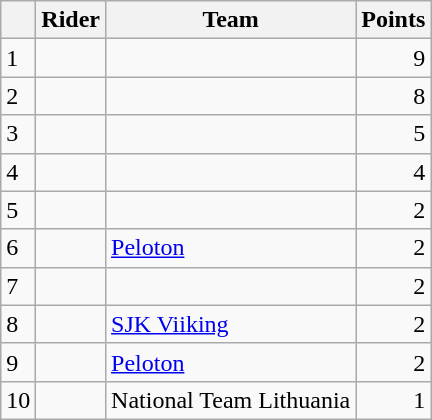<table class="wikitable">
<tr>
<th></th>
<th>Rider</th>
<th>Team</th>
<th>Points</th>
</tr>
<tr>
<td>1</td>
<td> </td>
<td></td>
<td align=right>9</td>
</tr>
<tr>
<td>2</td>
<td></td>
<td></td>
<td align="right">8</td>
</tr>
<tr>
<td>3</td>
<td></td>
<td></td>
<td align="right">5</td>
</tr>
<tr>
<td>4</td>
<td></td>
<td></td>
<td align="right">4</td>
</tr>
<tr>
<td>5</td>
<td> </td>
<td></td>
<td align="right">2</td>
</tr>
<tr>
<td>6</td>
<td></td>
<td><a href='#'>Peloton</a></td>
<td align="right">2</td>
</tr>
<tr>
<td>7</td>
<td></td>
<td></td>
<td align=right>2</td>
</tr>
<tr>
<td>8</td>
<td></td>
<td><a href='#'>SJK Viiking</a></td>
<td align=right>2</td>
</tr>
<tr>
<td>9</td>
<td></td>
<td><a href='#'>Peloton</a></td>
<td align=right>2</td>
</tr>
<tr>
<td>10</td>
<td></td>
<td>National Team Lithuania</td>
<td align=right>1</td>
</tr>
</table>
